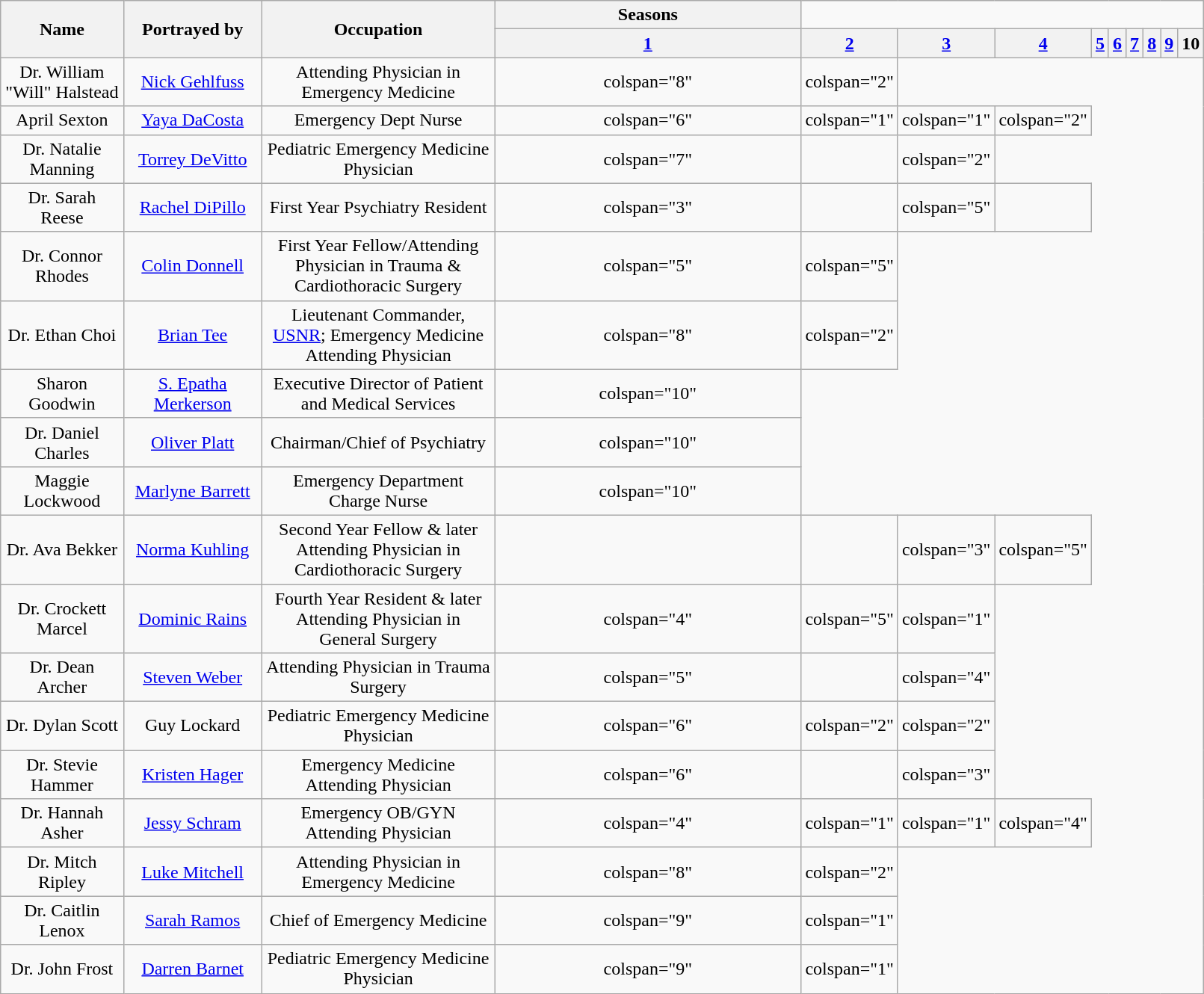<table class="wikitable plainrowheaders" style="text-align:center; width:85%;">
<tr>
<th scope="col" style="width:12%;" rowspan="2">Name</th>
<th scope="col" style="width:14%;" rowspan="2">Portrayed by</th>
<th scope="col" style="width:24%;" rowspan="2">Occupation</th>
<th scope="col" style="width:35%;">Seasons</th>
</tr>
<tr>
<th scope="col" style="width:5%;"><a href='#'>1</a></th>
<th scope="col" style="width:5%;"><a href='#'>2</a></th>
<th scope="col" style="width:5%;"><a href='#'>3</a></th>
<th scope="col" style="width:5%;"><a href='#'>4</a></th>
<th scope="col" style="width:5%;"><a href='#'>5</a></th>
<th scope="col" style="width:5%;"><a href='#'>6</a></th>
<th scope="col" style="width:5%;"><a href='#'>7</a></th>
<th scope="col" style="width:5%;"><a href='#'>8</a></th>
<th scope="col" style="width:5%;"><a href='#'>9</a></th>
<th scope="col" style="width:5%;">10</th>
</tr>
<tr>
<td scope="row">Dr. William "Will" Halstead</td>
<td><a href='#'>Nick Gehlfuss</a></td>
<td>Attending Physician in Emergency Medicine</td>
<td>colspan="8" </td>
<td>colspan="2" </td>
</tr>
<tr>
<td scope="row">April Sexton</td>
<td><a href='#'>Yaya DaCosta</a></td>
<td>Emergency Dept Nurse</td>
<td>colspan="6" </td>
<td>colspan="1" </td>
<td>colspan="1" </td>
<td>colspan="2" </td>
</tr>
<tr>
<td scope="row">Dr. Natalie Manning</td>
<td><a href='#'>Torrey DeVitto</a></td>
<td>Pediatric Emergency Medicine Physician</td>
<td>colspan="7" </td>
<td></td>
<td>colspan="2" </td>
</tr>
<tr>
<td scope="row">Dr. Sarah Reese</td>
<td><a href='#'>Rachel DiPillo</a></td>
<td>First Year Psychiatry Resident</td>
<td>colspan="3" </td>
<td></td>
<td>colspan="5" </td>
<td></td>
</tr>
<tr>
<td scope="row">Dr. Connor Rhodes</td>
<td><a href='#'>Colin Donnell</a></td>
<td>First Year Fellow/Attending Physician in Trauma & Cardiothoracic Surgery</td>
<td>colspan="5" </td>
<td>colspan="5" </td>
</tr>
<tr>
<td scope="row">Dr. Ethan Choi</td>
<td><a href='#'>Brian Tee</a></td>
<td>Lieutenant Commander, <a href='#'>USNR</a>; Emergency Medicine Attending Physician</td>
<td>colspan="8" </td>
<td>colspan="2" </td>
</tr>
<tr>
<td scope="row">Sharon Goodwin</td>
<td><a href='#'>S. Epatha Merkerson</a></td>
<td>Executive Director of Patient and Medical Services</td>
<td>colspan="10" </td>
</tr>
<tr>
<td scope="row">Dr. Daniel Charles</td>
<td><a href='#'>Oliver Platt</a></td>
<td>Chairman/Chief of Psychiatry</td>
<td>colspan="10" </td>
</tr>
<tr>
<td scope="row">Maggie Lockwood</td>
<td><a href='#'>Marlyne Barrett</a></td>
<td>Emergency Department Charge Nurse</td>
<td>colspan="10" </td>
</tr>
<tr>
<td scope="row">Dr. Ava Bekker</td>
<td><a href='#'>Norma Kuhling</a></td>
<td>Second Year Fellow & later Attending Physician in Cardiothoracic Surgery</td>
<td></td>
<td></td>
<td>colspan="3" </td>
<td>colspan="5" </td>
</tr>
<tr>
<td scope="row">Dr. Crockett Marcel</td>
<td><a href='#'>Dominic Rains</a></td>
<td>Fourth Year Resident & later Attending Physician in General Surgery</td>
<td>colspan="4" </td>
<td>colspan="5" </td>
<td>colspan="1" </td>
</tr>
<tr>
<td scope="row">Dr. Dean Archer</td>
<td><a href='#'>Steven Weber</a></td>
<td>Attending Physician in Trauma Surgery</td>
<td>colspan="5" </td>
<td></td>
<td>colspan="4" </td>
</tr>
<tr>
<td scope="row">Dr. Dylan Scott</td>
<td>Guy Lockard</td>
<td>Pediatric Emergency Medicine Physician</td>
<td>colspan="6" </td>
<td>colspan="2" </td>
<td>colspan="2" </td>
</tr>
<tr>
<td scope="row">Dr. Stevie Hammer</td>
<td><a href='#'>Kristen Hager</a></td>
<td>Emergency Medicine Attending Physician</td>
<td>colspan="6" </td>
<td></td>
<td>colspan="3" </td>
</tr>
<tr>
<td scope="row">Dr. Hannah Asher</td>
<td><a href='#'>Jessy Schram</a></td>
<td>Emergency OB/GYN Attending Physician</td>
<td>colspan="4" </td>
<td>colspan="1" </td>
<td>colspan="1" </td>
<td>colspan="4" </td>
</tr>
<tr>
<td scope="row">Dr. Mitch Ripley</td>
<td><a href='#'>Luke Mitchell</a></td>
<td>Attending Physician in Emergency Medicine</td>
<td>colspan="8" </td>
<td>colspan="2" </td>
</tr>
<tr>
<td scope="row">Dr. Caitlin Lenox</td>
<td><a href='#'>Sarah Ramos</a></td>
<td>Chief of Emergency Medicine</td>
<td>colspan="9" </td>
<td>colspan="1" </td>
</tr>
<tr>
<td scope="row">Dr. John Frost</td>
<td><a href='#'>Darren Barnet</a></td>
<td>Pediatric Emergency Medicine Physician</td>
<td>colspan="9" </td>
<td>colspan="1" </td>
</tr>
</table>
